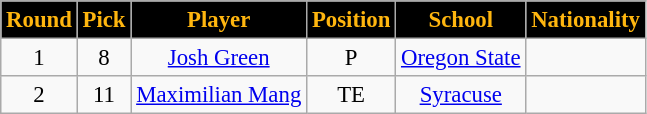<table class="wikitable" style="font-size: 95%;">
<tr>
<th style="background:black;color:#FFB60F;">Round</th>
<th style="background:black;color:#FFB60F;">Pick</th>
<th style="background:black;color:#FFB60F;">Player</th>
<th style="background:black;color:#FFB60F;">Position</th>
<th style="background:black;color:#FFB60F;">School</th>
<th style="background:black;color:#FFB60F;">Nationality</th>
</tr>
<tr align="center">
<td align=center>1</td>
<td>8</td>
<td><a href='#'>Josh Green</a></td>
<td>P</td>
<td><a href='#'>Oregon State</a></td>
<td></td>
</tr>
<tr align="center">
<td align=center>2</td>
<td>11</td>
<td><a href='#'>Maximilian Mang</a></td>
<td>TE</td>
<td><a href='#'>Syracuse</a></td>
<td></td>
</tr>
</table>
